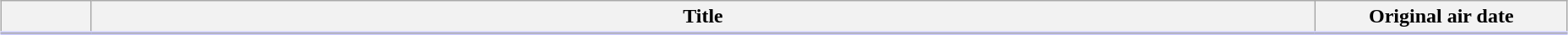<table class="plainrowheaders wikitable" style="width:98%; margin:auto; background:#FFF;">
<tr style="border-bottom: 3px solid #CCF;">
<th style="width:4em;"></th>
<th>Title</th>
<th style="width:12em;">Original air date</th>
</tr>
<tr>
</tr>
</table>
